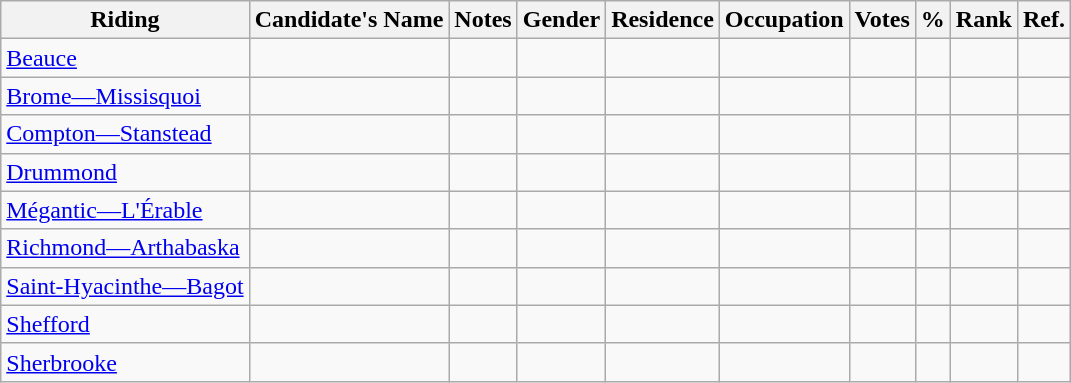<table class="wikitable sortable">
<tr>
<th>Riding</th>
<th>Candidate's Name</th>
<th>Notes</th>
<th>Gender</th>
<th>Residence</th>
<th>Occupation</th>
<th>Votes</th>
<th>%</th>
<th>Rank</th>
<th>Ref.</th>
</tr>
<tr>
<td><a href='#'>Beauce</a></td>
<td></td>
<td></td>
<td></td>
<td></td>
<td></td>
<td></td>
<td></td>
<td></td>
<td></td>
</tr>
<tr>
<td><a href='#'>Brome—Missisquoi</a></td>
<td></td>
<td></td>
<td></td>
<td></td>
<td></td>
<td></td>
<td></td>
<td></td>
<td></td>
</tr>
<tr>
<td><a href='#'>Compton—Stanstead</a></td>
<td></td>
<td></td>
<td></td>
<td></td>
<td></td>
<td></td>
<td></td>
<td></td>
<td></td>
</tr>
<tr>
<td><a href='#'>Drummond</a></td>
<td></td>
<td></td>
<td></td>
<td></td>
<td></td>
<td></td>
<td></td>
<td></td>
<td></td>
</tr>
<tr>
<td><a href='#'>Mégantic—L'Érable</a></td>
<td></td>
<td></td>
<td></td>
<td></td>
<td></td>
<td></td>
<td></td>
<td></td>
<td></td>
</tr>
<tr>
<td><a href='#'>Richmond—Arthabaska</a></td>
<td></td>
<td></td>
<td></td>
<td></td>
<td></td>
<td></td>
<td></td>
<td></td>
<td></td>
</tr>
<tr>
<td><a href='#'>Saint-Hyacinthe—Bagot</a></td>
<td></td>
<td></td>
<td></td>
<td></td>
<td></td>
<td></td>
<td></td>
<td></td>
<td></td>
</tr>
<tr>
<td><a href='#'>Shefford</a></td>
<td></td>
<td></td>
<td></td>
<td></td>
<td></td>
<td></td>
<td></td>
<td></td>
<td></td>
</tr>
<tr>
<td><a href='#'>Sherbrooke</a></td>
<td></td>
<td></td>
<td></td>
<td></td>
<td></td>
<td></td>
<td></td>
<td></td>
<td></td>
</tr>
</table>
